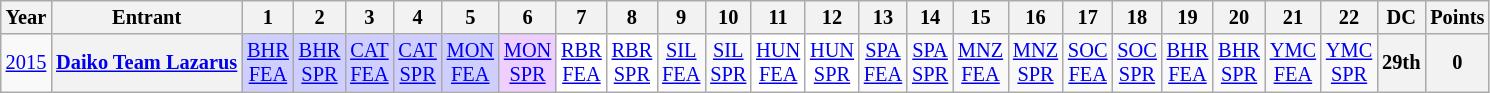<table class="wikitable" style="text-align:center; font-size:85%">
<tr>
<th>Year</th>
<th>Entrant</th>
<th>1</th>
<th>2</th>
<th>3</th>
<th>4</th>
<th>5</th>
<th>6</th>
<th>7</th>
<th>8</th>
<th>9</th>
<th>10</th>
<th>11</th>
<th>12</th>
<th>13</th>
<th>14</th>
<th>15</th>
<th>16</th>
<th>17</th>
<th>18</th>
<th>19</th>
<th>20</th>
<th>21</th>
<th>22</th>
<th>DC</th>
<th>Points</th>
</tr>
<tr>
<td><a href='#'>2015</a></td>
<th nowrap><a href='#'>Daiko Team Lazarus</a></th>
<td style="background:#CFCFFF;"><a href='#'>BHR<br>FEA</a><br></td>
<td style="background:#CFCFFF;"><a href='#'>BHR<br>SPR</a><br></td>
<td style="background:#CFCFFF;"><a href='#'>CAT<br>FEA</a><br></td>
<td style="background:#CFCFFF;"><a href='#'>CAT<br>SPR</a><br></td>
<td style="background:#CFCFFF;"><a href='#'>MON<br>FEA</a><br></td>
<td style="background:#EFCFFF;"><a href='#'>MON<br>SPR</a><br></td>
<td style="background:#FFFFFF;"><a href='#'>RBR<br>FEA</a><br></td>
<td style="background:#FFFFFF;"><a href='#'>RBR<br>SPR</a><br></td>
<td><a href='#'>SIL<br>FEA</a></td>
<td><a href='#'>SIL<br>SPR</a></td>
<td style="background:#FFFFFF;"><a href='#'>HUN<br>FEA</a><br></td>
<td style="background:#FFFFFF;"><a href='#'>HUN<br>SPR</a><br></td>
<td><a href='#'>SPA<br>FEA</a></td>
<td><a href='#'>SPA<br>SPR</a></td>
<td><a href='#'>MNZ<br>FEA</a></td>
<td><a href='#'>MNZ<br>SPR</a></td>
<td><a href='#'>SOC<br>FEA</a></td>
<td><a href='#'>SOC<br>SPR</a></td>
<td><a href='#'>BHR<br>FEA</a></td>
<td><a href='#'>BHR<br>SPR</a></td>
<td><a href='#'>YMC<br>FEA</a></td>
<td><a href='#'>YMC<br>SPR</a></td>
<th>29th</th>
<th>0</th>
</tr>
</table>
